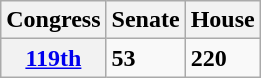<table class="wikitable" style="margin-left:1em">
<tr>
<th>Congress</th>
<th>Senate</th>
<th>House</th>
</tr>
<tr>
<th><a href='#'>119th</a></th>
<td><strong>53</strong></td>
<td><strong>220</strong></td>
</tr>
</table>
